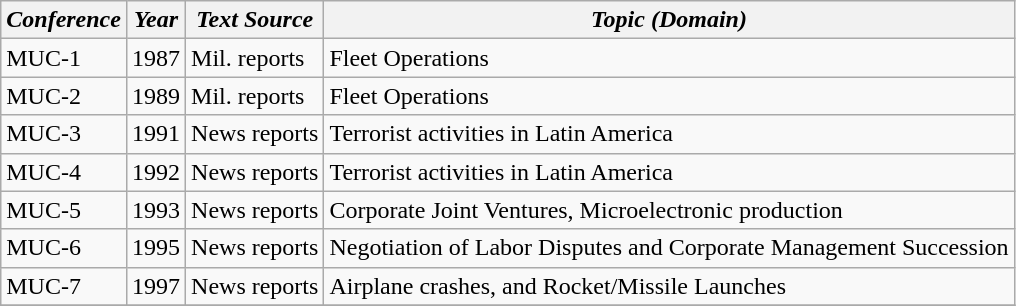<table border=1 class="wikitable">
<tr>
<th><em>Conference</em></th>
<th><em>Year</em></th>
<th><em>Text Source</em></th>
<th><em>Topic (Domain)</em></th>
</tr>
<tr>
<td>MUC-1</td>
<td>1987</td>
<td>Mil. reports</td>
<td>Fleet Operations</td>
</tr>
<tr>
<td>MUC-2</td>
<td>1989</td>
<td>Mil. reports</td>
<td>Fleet Operations</td>
</tr>
<tr>
<td>MUC-3</td>
<td>1991</td>
<td>News reports</td>
<td>Terrorist activities in Latin America</td>
</tr>
<tr>
<td>MUC-4</td>
<td>1992</td>
<td>News reports</td>
<td>Terrorist activities in Latin America</td>
</tr>
<tr>
<td>MUC-5</td>
<td>1993</td>
<td>News reports</td>
<td>Corporate Joint Ventures, Microelectronic production</td>
</tr>
<tr>
<td>MUC-6</td>
<td>1995</td>
<td>News reports</td>
<td>Negotiation of Labor Disputes and Corporate Management Succession</td>
</tr>
<tr>
<td>MUC-7</td>
<td>1997</td>
<td>News reports</td>
<td>Airplane crashes, and Rocket/Missile Launches</td>
</tr>
<tr>
</tr>
</table>
